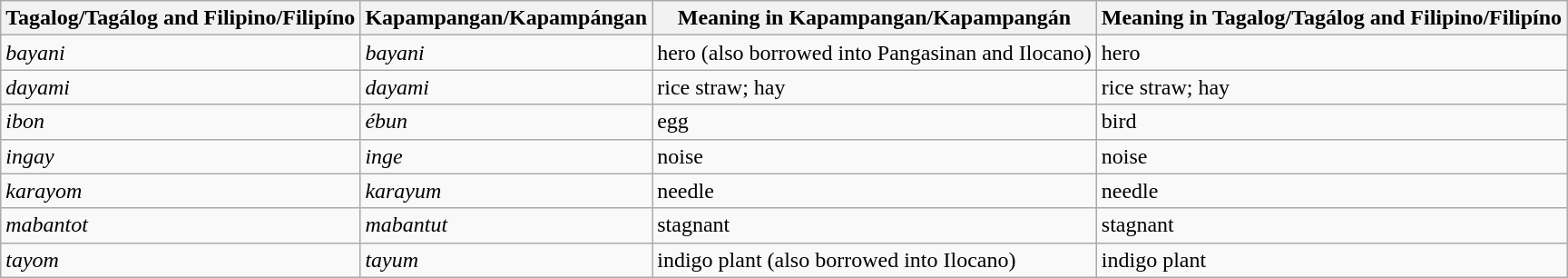<table class="wikitable sortable">
<tr>
<th>Tagalog/Tagálog and Filipino/Filipíno</th>
<th>Kapampangan/Kapampángan</th>
<th>Meaning in Kapampangan/Kapampangán</th>
<th>Meaning in Tagalog/Tagálog and Filipino/Filipíno</th>
</tr>
<tr>
<td><em>bayani</em></td>
<td><em>bayani</em></td>
<td>hero (also borrowed into Pangasinan and Ilocano)</td>
<td>hero</td>
</tr>
<tr>
<td><em>dayami</em></td>
<td><em>dayami</em></td>
<td>rice straw; hay</td>
<td>rice straw; hay</td>
</tr>
<tr>
<td><em>ibon</em></td>
<td><em>ébun</em></td>
<td>egg</td>
<td>bird</td>
</tr>
<tr>
<td><em>ingay</em></td>
<td><em>inge</em></td>
<td>noise</td>
<td>noise</td>
</tr>
<tr>
<td><em>karayom</em></td>
<td><em>karayum</em></td>
<td>needle</td>
<td>needle</td>
</tr>
<tr>
<td><em>mabantot</em></td>
<td><em>mabantut</em></td>
<td>stagnant</td>
<td>stagnant</td>
</tr>
<tr>
<td><em>tayom</em></td>
<td><em>tayum</em></td>
<td>indigo plant  (also borrowed into Ilocano)</td>
<td>indigo plant</td>
</tr>
</table>
